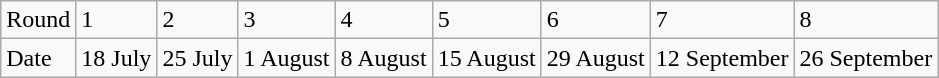<table class="wikitable">
<tr>
<td>Round</td>
<td>1</td>
<td>2</td>
<td>3</td>
<td>4</td>
<td>5</td>
<td>6</td>
<td>7</td>
<td>8</td>
</tr>
<tr>
<td>Date</td>
<td>18 July</td>
<td>25 July</td>
<td>1 August</td>
<td>8 August</td>
<td>15 August</td>
<td>29 August</td>
<td>12 September</td>
<td>26 September</td>
</tr>
</table>
